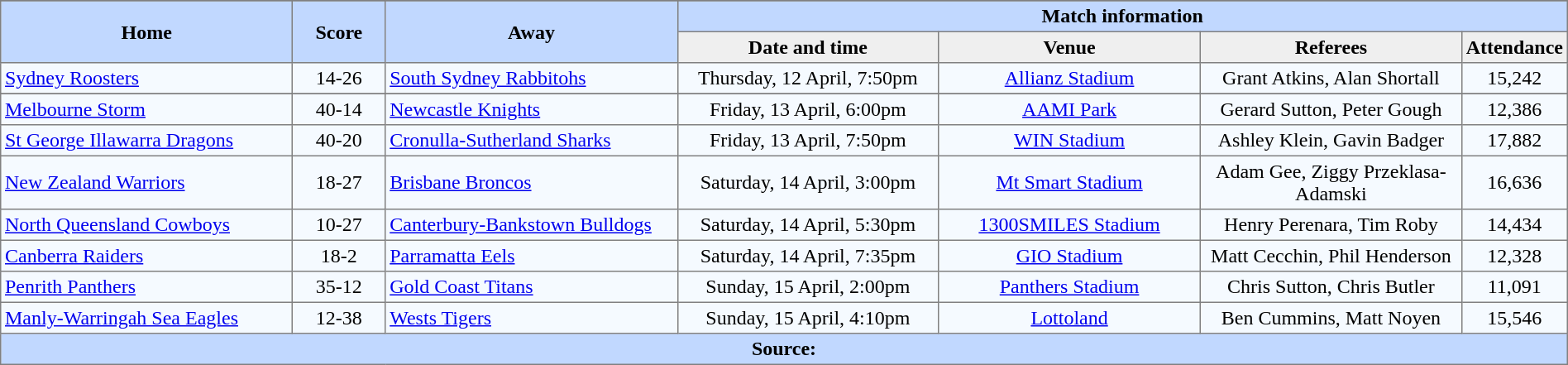<table border="1" cellpadding="3" cellspacing="0" style="border-collapse:collapse; text-align:center; width:100%;">
<tr style="background:#c1d8ff;">
</tr>
<tr style="background:#c1d8ff;">
<th rowspan="2" style="width:19%;">Home</th>
<th rowspan="2" style="width:6%;">Score</th>
<th rowspan="2" style="width:19%;">Away</th>
<th colspan=6>Match information</th>
</tr>
<tr style="background:#efefef;">
<th width=17%>Date and time</th>
<th width=17%>Venue</th>
<th width=17%>Referees</th>
<th width=5%>Attendance</th>
</tr>
<tr style="text-align:center; background:#f5faff;">
<td align="left"> <a href='#'>Sydney Roosters</a></td>
<td>14-26</td>
<td align="left"> <a href='#'>South Sydney Rabbitohs</a></td>
<td>Thursday, 12 April, 7:50pm</td>
<td><a href='#'>Allianz Stadium</a></td>
<td>Grant Atkins, Alan Shortall</td>
<td>15,242</td>
</tr>
<tr style="background:#c1d8ff;">
</tr>
<tr style="text-align:center; background:#f5faff;">
<td align="left"> <a href='#'>Melbourne Storm</a></td>
<td>40-14</td>
<td align="left"> <a href='#'>Newcastle Knights</a></td>
<td>Friday, 13 April, 6:00pm</td>
<td><a href='#'>AAMI Park</a></td>
<td>Gerard Sutton, Peter Gough</td>
<td>12,386</td>
</tr>
<tr style="text-align:center; background:#f5faff;">
<td align="left"> <a href='#'>St George Illawarra Dragons</a></td>
<td>40-20</td>
<td align="left"> <a href='#'>Cronulla-Sutherland Sharks</a></td>
<td>Friday, 13 April, 7:50pm</td>
<td><a href='#'>WIN Stadium</a></td>
<td>Ashley Klein, Gavin Badger</td>
<td>17,882</td>
</tr>
<tr style="text-align:center; background:#f5faff;">
<td align="left"> <a href='#'>New Zealand Warriors</a></td>
<td>18-27</td>
<td align="left"> <a href='#'>Brisbane Broncos</a></td>
<td>Saturday, 14 April, 3:00pm</td>
<td><a href='#'>Mt Smart Stadium</a></td>
<td>Adam Gee, Ziggy Przeklasa-Adamski</td>
<td>16,636</td>
</tr>
<tr style="text-align:center; background:#f5faff;">
<td align="left"> <a href='#'>North Queensland Cowboys</a></td>
<td>10-27</td>
<td align="left"> <a href='#'>Canterbury-Bankstown Bulldogs</a></td>
<td>Saturday, 14 April, 5:30pm</td>
<td><a href='#'>1300SMILES Stadium</a></td>
<td>Henry Perenara, Tim Roby</td>
<td>14,434</td>
</tr>
<tr style="text-align:center; background:#f5faff;">
<td align="left"> <a href='#'>Canberra Raiders</a></td>
<td>18-2</td>
<td align="left"> <a href='#'>Parramatta Eels</a></td>
<td>Saturday, 14 April, 7:35pm</td>
<td><a href='#'>GIO Stadium</a></td>
<td>Matt Cecchin, Phil Henderson</td>
<td>12,328</td>
</tr>
<tr style="text-align:center; background:#f5faff;">
<td align="left"> <a href='#'>Penrith Panthers</a></td>
<td>35-12</td>
<td align="left"> <a href='#'>Gold Coast Titans</a></td>
<td>Sunday, 15 April, 2:00pm</td>
<td><a href='#'>Panthers Stadium</a></td>
<td>Chris Sutton, Chris Butler</td>
<td>11,091</td>
</tr>
<tr style="text-align:center; background:#f5faff;">
<td align="left"> <a href='#'>Manly-Warringah Sea Eagles</a></td>
<td>12-38</td>
<td align="left"> <a href='#'>Wests Tigers</a></td>
<td>Sunday, 15 April, 4:10pm</td>
<td><a href='#'>Lottoland</a></td>
<td>Ben Cummins, Matt Noyen</td>
<td>15,546</td>
</tr>
<tr style="background:#c1d8ff;">
<th colspan=7>Source:</th>
</tr>
</table>
